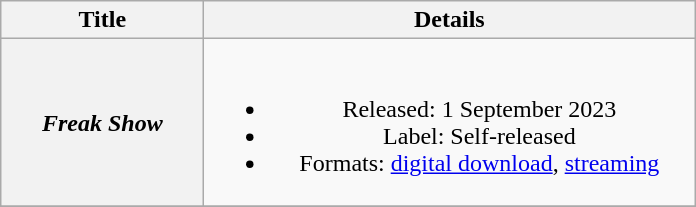<table class="wikitable plainrowheaders" style="text-align:center;">
<tr>
<th scope="col" style="width:8em;">Title</th>
<th scope="col" style="width:20em;">Details</th>
</tr>
<tr>
<th scope="row"><em>Freak Show</em></th>
<td><br><ul><li>Released: 1 September 2023</li><li>Label: Self-released</li><li>Formats: <a href='#'>digital download</a>, <a href='#'>streaming</a></li></ul></td>
</tr>
<tr>
</tr>
</table>
